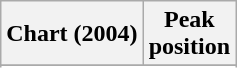<table class="wikitable sortable plainrowheaders" style="text-align:center;">
<tr>
<th align="left">Chart (2004)</th>
<th align="left">Peak<br>position</th>
</tr>
<tr>
</tr>
<tr>
</tr>
</table>
